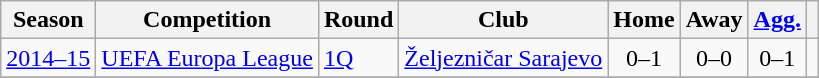<table class="wikitable">
<tr>
<th>Season</th>
<th>Competition</th>
<th>Round</th>
<th>Club</th>
<th>Home</th>
<th>Away</th>
<th><a href='#'>Agg.</a></th>
<th></th>
</tr>
<tr>
<td><a href='#'>2014–15</a></td>
<td><a href='#'>UEFA Europa League</a></td>
<td><a href='#'>1Q</a></td>
<td> <a href='#'>Željezničar Sarajevo</a></td>
<td style="text-align:center;">0–1</td>
<td style="text-align:center;">0–0</td>
<td style="text-align:center;">0–1</td>
<td style="text-align:center;"></td>
</tr>
<tr>
</tr>
</table>
